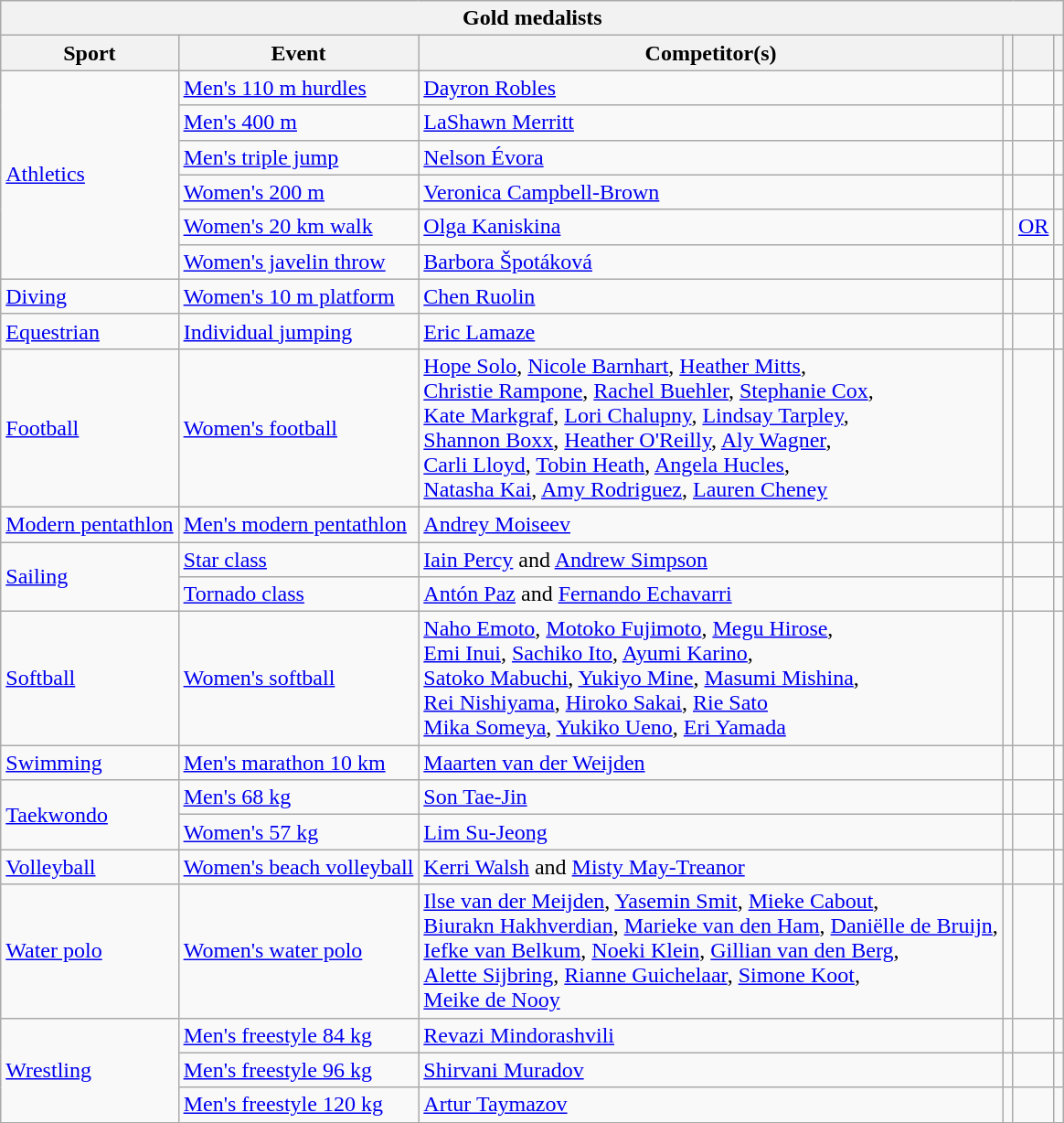<table class="wikitable">
<tr>
<th colspan="6">Gold medalists</th>
</tr>
<tr>
<th>Sport</th>
<th>Event</th>
<th>Competitor(s)</th>
<th></th>
<th></th>
<th></th>
</tr>
<tr>
<td rowspan=6><a href='#'>Athletics</a></td>
<td><a href='#'>Men's 110 m hurdles</a></td>
<td><a href='#'>Dayron Robles</a></td>
<td></td>
<td></td>
<td></td>
</tr>
<tr>
<td><a href='#'>Men's 400 m</a></td>
<td><a href='#'>LaShawn Merritt</a></td>
<td></td>
<td></td>
<td></td>
</tr>
<tr>
<td><a href='#'>Men's triple jump</a></td>
<td><a href='#'>Nelson Évora</a></td>
<td></td>
<td></td>
<td></td>
</tr>
<tr>
<td><a href='#'>Women's 200 m</a></td>
<td><a href='#'>Veronica Campbell-Brown</a></td>
<td></td>
<td></td>
<td></td>
</tr>
<tr>
<td><a href='#'>Women's 20 km walk</a></td>
<td><a href='#'>Olga Kaniskina</a></td>
<td></td>
<td><a href='#'>OR</a></td>
<td></td>
</tr>
<tr>
<td><a href='#'>Women's javelin throw</a></td>
<td><a href='#'>Barbora Špotáková</a></td>
<td></td>
<td></td>
<td></td>
</tr>
<tr>
<td><a href='#'>Diving</a></td>
<td><a href='#'>Women's 10 m platform</a></td>
<td><a href='#'>Chen Ruolin</a></td>
<td></td>
<td></td>
<td></td>
</tr>
<tr>
<td><a href='#'>Equestrian</a></td>
<td><a href='#'>Individual jumping</a></td>
<td><a href='#'>Eric Lamaze</a></td>
<td></td>
<td></td>
<td></td>
</tr>
<tr>
<td><a href='#'>Football</a></td>
<td><a href='#'>Women's football</a></td>
<td><span><a href='#'>Hope Solo</a>, <a href='#'>Nicole Barnhart</a>, <a href='#'>Heather Mitts</a>,<br><a href='#'>Christie Rampone</a>, <a href='#'>Rachel Buehler</a>, <a href='#'>Stephanie Cox</a>,<br><a href='#'>Kate Markgraf</a>, <a href='#'>Lori Chalupny</a>, <a href='#'>Lindsay Tarpley</a>,<br><a href='#'>Shannon Boxx</a>, <a href='#'>Heather O'Reilly</a>, <a href='#'>Aly Wagner</a>,<br><a href='#'>Carli Lloyd</a>, <a href='#'>Tobin Heath</a>, <a href='#'>Angela Hucles</a>,<br><a href='#'>Natasha Kai</a>, <a href='#'>Amy Rodriguez</a>, <a href='#'>Lauren Cheney</a></span></td>
<td></td>
<td></td>
<td></td>
</tr>
<tr>
<td><a href='#'>Modern pentathlon</a></td>
<td><a href='#'>Men's modern pentathlon</a></td>
<td><a href='#'>Andrey Moiseev</a></td>
<td></td>
<td></td>
<td></td>
</tr>
<tr>
<td rowspan=2><a href='#'>Sailing</a></td>
<td><a href='#'>Star class</a></td>
<td><a href='#'>Iain Percy</a> and <a href='#'>Andrew Simpson</a></td>
<td></td>
<td></td>
<td></td>
</tr>
<tr>
<td><a href='#'>Tornado class</a></td>
<td><a href='#'>Antón Paz</a> and <a href='#'>Fernando Echavarri</a></td>
<td></td>
<td></td>
<td></td>
</tr>
<tr>
<td><a href='#'>Softball</a></td>
<td><a href='#'>Women's softball</a></td>
<td><span><a href='#'>Naho Emoto</a>, <a href='#'>Motoko Fujimoto</a>, <a href='#'>Megu Hirose</a>,<br><a href='#'>Emi Inui</a>, <a href='#'>Sachiko Ito</a>, <a href='#'>Ayumi Karino</a>,<br><a href='#'>Satoko Mabuchi</a>, <a href='#'>Yukiyo Mine</a>, <a href='#'>Masumi Mishina</a>,<br><a href='#'>Rei Nishiyama</a>, <a href='#'>Hiroko Sakai</a>, <a href='#'>Rie Sato</a><br><a href='#'>Mika Someya</a>, <a href='#'>Yukiko Ueno</a>, <a href='#'>Eri Yamada</a></span></td>
<td></td>
<td></td>
<td></td>
</tr>
<tr>
<td><a href='#'>Swimming</a></td>
<td><a href='#'>Men's marathon 10 km</a></td>
<td><a href='#'>Maarten van der Weijden</a></td>
<td></td>
<td></td>
<td></td>
</tr>
<tr>
<td rowspan=2><a href='#'>Taekwondo</a></td>
<td><a href='#'>Men's 68 kg</a></td>
<td><a href='#'>Son Tae-Jin</a></td>
<td></td>
<td></td>
<td></td>
</tr>
<tr>
<td><a href='#'>Women's 57 kg</a></td>
<td><a href='#'>Lim Su-Jeong</a></td>
<td></td>
<td></td>
<td></td>
</tr>
<tr>
<td><a href='#'>Volleyball</a></td>
<td><a href='#'>Women's beach volleyball</a></td>
<td><a href='#'>Kerri Walsh</a> and <a href='#'>Misty May-Treanor</a></td>
<td></td>
<td></td>
<td></td>
</tr>
<tr>
<td><a href='#'>Water polo</a></td>
<td><a href='#'>Women's water polo</a></td>
<td><span><a href='#'>Ilse van der Meijden</a>, <a href='#'>Yasemin Smit</a>, <a href='#'>Mieke Cabout</a>,<br><a href='#'>Biurakn Hakhverdian</a>, <a href='#'>Marieke van den Ham</a>, <a href='#'>Daniëlle de Bruijn</a>,<br><a href='#'>Iefke van Belkum</a>, <a href='#'>Noeki Klein</a>, <a href='#'>Gillian van den Berg</a>,<br><a href='#'>Alette Sijbring</a>, <a href='#'>Rianne Guichelaar</a>, <a href='#'>Simone Koot</a>,<br><a href='#'>Meike de Nooy</a></span></td>
<td></td>
<td></td>
<td></td>
</tr>
<tr>
<td rowspan=3><a href='#'>Wrestling</a></td>
<td><a href='#'>Men's freestyle 84 kg</a></td>
<td><a href='#'>Revazi Mindorashvili</a></td>
<td></td>
<td></td>
<td></td>
</tr>
<tr>
<td><a href='#'>Men's freestyle 96 kg</a></td>
<td><a href='#'>Shirvani Muradov</a></td>
<td></td>
<td></td>
<td></td>
</tr>
<tr>
<td><a href='#'>Men's freestyle 120 kg</a></td>
<td><a href='#'>Artur Taymazov</a></td>
<td></td>
<td></td>
<td></td>
</tr>
</table>
